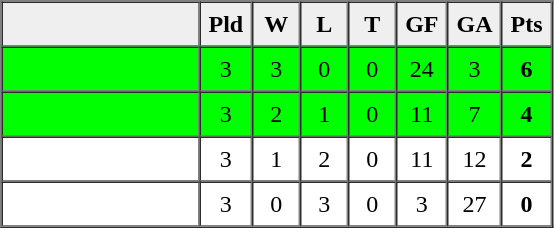<table border=1 cellpadding=5 cellspacing=0>
<tr>
<th bgcolor="#efefef" width="120"></th>
<th bgcolor="#efefef" width="20">Pld</th>
<th bgcolor="#efefef" width="20">W</th>
<th bgcolor="#efefef" width="20">L</th>
<th bgcolor="#efefef" width="20">T</th>
<th bgcolor="#efefef" width="20">GF</th>
<th bgcolor="#efefef" width="20">GA</th>
<th bgcolor="#efefef" width="20">Pts</th>
</tr>
<tr align=center bgcolor="lime">
<td align=left></td>
<td>3</td>
<td>3</td>
<td>0</td>
<td>0</td>
<td>24</td>
<td>3</td>
<td><strong>6</strong></td>
</tr>
<tr align=center bgcolor="lime">
<td align=left></td>
<td>3</td>
<td>2</td>
<td>1</td>
<td>0</td>
<td>11</td>
<td>7</td>
<td><strong>4</strong></td>
</tr>
<tr align=center>
<td align=left></td>
<td>3</td>
<td>1</td>
<td>2</td>
<td>0</td>
<td>11</td>
<td>12</td>
<td><strong>2</strong></td>
</tr>
<tr align=center>
<td align=left></td>
<td>3</td>
<td>0</td>
<td>3</td>
<td>0</td>
<td>3</td>
<td>27</td>
<td><strong>0</strong></td>
</tr>
<tr align=center>
</tr>
</table>
